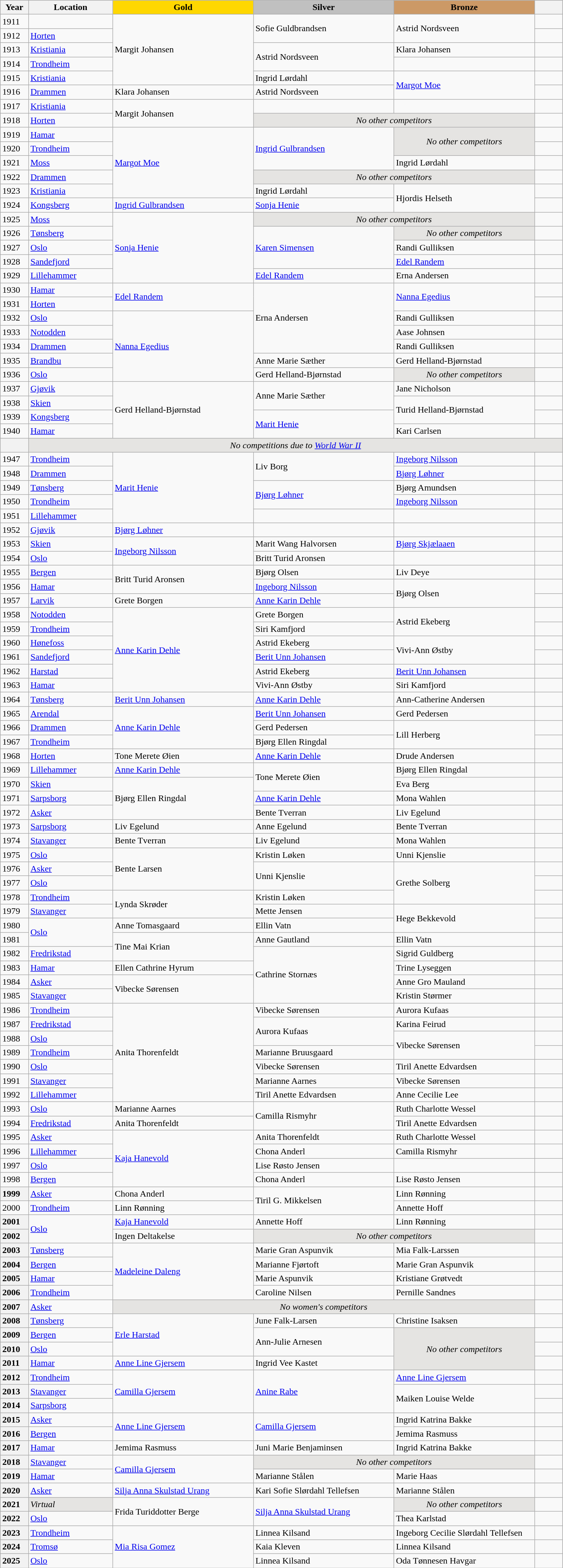<table class="wikitable unsortable" style="text-align:left; width:80%">
<tr>
<th scope="col" style="text-align:center; width:5%">Year</th>
<th scope="col" style="text-align:center; width:15%">Location</th>
<th scope="col" style="text-align:center; width:25%; background:gold">Gold</th>
<th scope="col" style="text-align:center; width:25%; background:silver">Silver</th>
<th scope="col" style="text-align:center; width:25%; background:#c96">Bronze</th>
<th scope="col" style="text-align:center; width:5%"></th>
</tr>
<tr>
<td>1911</td>
<td></td>
<td rowspan="5">Margit Johansen</td>
<td rowspan="2">Sofie Guldbrandsen</td>
<td rowspan="2">Astrid Nordsveen</td>
<td></td>
</tr>
<tr>
<td>1912</td>
<td><a href='#'>Horten</a></td>
<td></td>
</tr>
<tr>
<td>1913</td>
<td><a href='#'>Kristiania</a></td>
<td rowspan="2">Astrid Nordsveen</td>
<td>Klara Johansen</td>
<td></td>
</tr>
<tr>
<td>1914</td>
<td><a href='#'>Trondheim</a></td>
<td></td>
<td></td>
</tr>
<tr>
<td>1915</td>
<td><a href='#'>Kristiania</a></td>
<td>Ingrid Lørdahl</td>
<td rowspan="2"><a href='#'>Margot Moe</a></td>
<td></td>
</tr>
<tr>
<td>1916</td>
<td><a href='#'>Drammen</a></td>
<td>Klara Johansen</td>
<td>Astrid Nordsveen</td>
<td></td>
</tr>
<tr>
<td>1917</td>
<td><a href='#'>Kristiania</a></td>
<td rowspan="2">Margit Johansen</td>
<td></td>
<td></td>
<td></td>
</tr>
<tr>
<td>1918</td>
<td><a href='#'>Horten</a></td>
<td colspan="2" align="center" bgcolor="e5e4e2"><em>No other competitors</em></td>
<td></td>
</tr>
<tr>
<td>1919</td>
<td><a href='#'>Hamar</a></td>
<td rowspan="5"><a href='#'>Margot Moe</a></td>
<td rowspan="3"><a href='#'>Ingrid Gulbrandsen</a></td>
<td rowspan="2" align="center" bgcolor="e5e4e2"><em>No other competitors</em></td>
<td></td>
</tr>
<tr>
<td>1920</td>
<td><a href='#'>Trondheim</a></td>
<td></td>
</tr>
<tr>
<td>1921</td>
<td><a href='#'>Moss</a></td>
<td>Ingrid Lørdahl</td>
<td></td>
</tr>
<tr>
<td>1922</td>
<td><a href='#'>Drammen</a></td>
<td colspan="2" align="center" bgcolor="e5e4e2"><em>No other competitors</em></td>
<td></td>
</tr>
<tr>
<td>1923</td>
<td><a href='#'>Kristiania</a></td>
<td>Ingrid Lørdahl</td>
<td rowspan="2">Hjordis Helseth</td>
<td></td>
</tr>
<tr>
<td>1924</td>
<td><a href='#'>Kongsberg</a></td>
<td><a href='#'>Ingrid Gulbrandsen</a></td>
<td><a href='#'>Sonja Henie</a></td>
<td></td>
</tr>
<tr>
<td>1925</td>
<td><a href='#'>Moss</a></td>
<td rowspan="5"><a href='#'>Sonja Henie</a></td>
<td colspan="2" align="center" bgcolor="e5e4e2"><em>No other competitors</em></td>
<td></td>
</tr>
<tr>
<td>1926</td>
<td><a href='#'>Tønsberg</a></td>
<td rowspan="3"><a href='#'>Karen Simensen</a></td>
<td align="center" bgcolor="e5e4e2"><em>No other competitors</em></td>
<td></td>
</tr>
<tr>
<td>1927</td>
<td><a href='#'>Oslo</a></td>
<td>Randi Gulliksen</td>
<td></td>
</tr>
<tr>
<td>1928</td>
<td><a href='#'>Sandefjord</a></td>
<td><a href='#'>Edel Randem</a></td>
<td></td>
</tr>
<tr>
<td>1929</td>
<td><a href='#'>Lillehammer</a></td>
<td><a href='#'>Edel Randem</a></td>
<td>Erna Andersen</td>
<td></td>
</tr>
<tr>
<td>1930</td>
<td><a href='#'>Hamar</a></td>
<td rowspan="2"><a href='#'>Edel Randem</a></td>
<td rowspan="5">Erna Andersen</td>
<td rowspan="2"><a href='#'>Nanna Egedius</a></td>
<td></td>
</tr>
<tr>
<td>1931</td>
<td><a href='#'>Horten</a></td>
<td></td>
</tr>
<tr>
<td>1932</td>
<td><a href='#'>Oslo</a></td>
<td rowspan="5"><a href='#'>Nanna Egedius</a></td>
<td>Randi Gulliksen</td>
<td></td>
</tr>
<tr>
<td>1933</td>
<td><a href='#'>Notodden</a></td>
<td>Aase Johnsen</td>
<td></td>
</tr>
<tr>
<td>1934</td>
<td><a href='#'>Drammen</a></td>
<td>Randi Gulliksen</td>
<td></td>
</tr>
<tr>
<td>1935</td>
<td><a href='#'>Brandbu</a></td>
<td>Anne Marie Sæther</td>
<td>Gerd Helland-Bjørnstad</td>
<td></td>
</tr>
<tr>
<td>1936</td>
<td><a href='#'>Oslo</a></td>
<td>Gerd Helland-Bjørnstad</td>
<td align="center" bgcolor="e5e4e2"><em>No other competitors</em></td>
<td></td>
</tr>
<tr>
<td>1937</td>
<td><a href='#'>Gjøvik</a></td>
<td rowspan="4">Gerd Helland-Bjørnstad</td>
<td rowspan="2">Anne Marie Sæther</td>
<td>Jane Nicholson</td>
<td></td>
</tr>
<tr>
<td>1938</td>
<td><a href='#'>Skien</a></td>
<td rowspan="2">Turid Helland-Bjørnstad</td>
<td></td>
</tr>
<tr>
<td>1939</td>
<td><a href='#'>Kongsberg</a></td>
<td rowspan="2"><a href='#'>Marit Henie</a></td>
<td></td>
</tr>
<tr>
<td>1940</td>
<td><a href='#'>Hamar</a></td>
<td>Kari Carlsen</td>
<td></td>
</tr>
<tr>
<th scope="row" style="text-align:left"></th>
<td colspan="5" align="center" bgcolor="e5e4e2"><em>No competitions due to <a href='#'>World War II</a></em></td>
</tr>
<tr>
<td>1947</td>
<td><a href='#'>Trondheim</a></td>
<td rowspan="5"><a href='#'>Marit Henie</a></td>
<td rowspan="2">Liv Borg</td>
<td><a href='#'>Ingeborg Nilsson</a></td>
<td></td>
</tr>
<tr>
<td>1948</td>
<td><a href='#'>Drammen</a></td>
<td><a href='#'>Bjørg Løhner</a></td>
<td></td>
</tr>
<tr>
<td>1949</td>
<td><a href='#'>Tønsberg</a></td>
<td rowspan="2"><a href='#'>Bjørg Løhner</a></td>
<td>Bjørg Amundsen</td>
<td></td>
</tr>
<tr>
<td>1950</td>
<td><a href='#'>Trondheim</a></td>
<td><a href='#'>Ingeborg Nilsson</a></td>
<td></td>
</tr>
<tr>
<td>1951</td>
<td><a href='#'>Lillehammer</a></td>
<td></td>
<td></td>
<td></td>
</tr>
<tr>
<td>1952</td>
<td><a href='#'>Gjøvik</a></td>
<td><a href='#'>Bjørg Løhner</a></td>
<td></td>
<td></td>
<td></td>
</tr>
<tr>
<td>1953</td>
<td><a href='#'>Skien</a></td>
<td rowspan="2"><a href='#'>Ingeborg Nilsson</a></td>
<td>Marit Wang Halvorsen</td>
<td><a href='#'>Bjørg Skjælaaen</a></td>
<td></td>
</tr>
<tr>
<td>1954</td>
<td><a href='#'>Oslo</a></td>
<td>Britt Turid Aronsen</td>
<td></td>
<td></td>
</tr>
<tr>
<td>1955</td>
<td><a href='#'>Bergen</a></td>
<td rowspan="2">Britt Turid Aronsen</td>
<td>Bjørg Olsen</td>
<td>Liv Deye</td>
<td></td>
</tr>
<tr>
<td>1956</td>
<td><a href='#'>Hamar</a></td>
<td><a href='#'>Ingeborg Nilsson</a></td>
<td rowspan="2">Bjørg Olsen</td>
<td></td>
</tr>
<tr>
<td>1957</td>
<td><a href='#'>Larvik</a></td>
<td>Grete Borgen</td>
<td><a href='#'>Anne Karin Dehle</a></td>
<td></td>
</tr>
<tr>
<td>1958</td>
<td><a href='#'>Notodden</a></td>
<td rowspan="6"><a href='#'>Anne Karin Dehle</a></td>
<td>Grete Borgen</td>
<td rowspan="2">Astrid Ekeberg</td>
<td></td>
</tr>
<tr>
<td>1959</td>
<td><a href='#'>Trondheim</a></td>
<td>Siri Kamfjord</td>
<td></td>
</tr>
<tr>
<td>1960</td>
<td><a href='#'>Hønefoss</a></td>
<td>Astrid Ekeberg</td>
<td rowspan="2">Vivi-Ann Østby</td>
<td></td>
</tr>
<tr>
<td>1961</td>
<td><a href='#'>Sandefjord</a></td>
<td><a href='#'>Berit Unn Johansen</a></td>
<td></td>
</tr>
<tr>
<td>1962</td>
<td><a href='#'>Harstad</a></td>
<td>Astrid Ekeberg</td>
<td><a href='#'>Berit Unn Johansen</a></td>
<td></td>
</tr>
<tr>
<td>1963</td>
<td><a href='#'>Hamar</a></td>
<td>Vivi-Ann Østby</td>
<td>Siri Kamfjord</td>
<td></td>
</tr>
<tr>
<td>1964</td>
<td><a href='#'>Tønsberg</a></td>
<td><a href='#'>Berit Unn Johansen</a></td>
<td><a href='#'>Anne Karin Dehle</a></td>
<td>Ann-Catherine Andersen</td>
<td></td>
</tr>
<tr>
<td>1965</td>
<td><a href='#'>Arendal</a></td>
<td rowspan="3"><a href='#'>Anne Karin Dehle</a></td>
<td><a href='#'>Berit Unn Johansen</a></td>
<td>Gerd Pedersen</td>
<td></td>
</tr>
<tr>
<td>1966</td>
<td><a href='#'>Drammen</a></td>
<td>Gerd Pedersen</td>
<td rowspan="2">Lill Herberg</td>
<td></td>
</tr>
<tr>
<td>1967</td>
<td><a href='#'>Trondheim</a></td>
<td>Bjørg Ellen Ringdal</td>
<td></td>
</tr>
<tr>
<td>1968</td>
<td><a href='#'>Horten</a></td>
<td>Tone Merete Øien</td>
<td><a href='#'>Anne Karin Dehle</a></td>
<td>Drude Andersen</td>
<td></td>
</tr>
<tr>
<td>1969</td>
<td><a href='#'>Lillehammer</a></td>
<td><a href='#'>Anne Karin Dehle</a></td>
<td rowspan="2">Tone Merete Øien</td>
<td>Bjørg Ellen Ringdal</td>
<td></td>
</tr>
<tr>
<td>1970</td>
<td><a href='#'>Skien</a></td>
<td rowspan="3">Bjørg Ellen Ringdal</td>
<td>Eva Berg</td>
<td></td>
</tr>
<tr>
<td>1971</td>
<td><a href='#'>Sarpsborg</a></td>
<td><a href='#'>Anne Karin Dehle</a></td>
<td>Mona Wahlen</td>
<td></td>
</tr>
<tr>
<td>1972</td>
<td><a href='#'>Asker</a></td>
<td>Bente Tverran</td>
<td>Liv Egelund</td>
<td></td>
</tr>
<tr>
<td>1973</td>
<td><a href='#'>Sarpsborg</a></td>
<td>Liv Egelund</td>
<td>Anne Egelund</td>
<td>Bente Tverran</td>
<td></td>
</tr>
<tr>
<td>1974</td>
<td><a href='#'>Stavanger</a></td>
<td>Bente Tverran</td>
<td>Liv Egelund</td>
<td>Mona Wahlen</td>
<td></td>
</tr>
<tr>
<td>1975</td>
<td><a href='#'>Oslo</a></td>
<td rowspan="3">Bente Larsen</td>
<td>Kristin Løken</td>
<td>Unni Kjenslie</td>
<td></td>
</tr>
<tr>
<td>1976</td>
<td><a href='#'>Asker</a></td>
<td rowspan="2">Unni Kjenslie</td>
<td rowspan="3">Grethe Solberg</td>
<td></td>
</tr>
<tr>
<td>1977</td>
<td><a href='#'>Oslo</a></td>
<td></td>
</tr>
<tr>
<td>1978</td>
<td><a href='#'>Trondheim</a></td>
<td rowspan="2">Lynda Skrøder</td>
<td>Kristin Løken</td>
<td></td>
</tr>
<tr>
<td>1979</td>
<td><a href='#'>Stavanger</a></td>
<td>Mette Jensen</td>
<td rowspan="2">Hege Bekkevold</td>
<td></td>
</tr>
<tr>
<td>1980</td>
<td rowspan="2"><a href='#'>Oslo</a></td>
<td>Anne Tomasgaard</td>
<td>Ellin Vatn</td>
<td></td>
</tr>
<tr>
<td>1981</td>
<td rowspan="2">Tine Mai Krian</td>
<td>Anne Gautland</td>
<td>Ellin Vatn</td>
<td></td>
</tr>
<tr>
<td>1982</td>
<td><a href='#'>Fredrikstad</a></td>
<td rowspan="4">Cathrine Stornæs</td>
<td>Sigrid Guldberg</td>
<td></td>
</tr>
<tr>
<td>1983</td>
<td><a href='#'>Hamar</a></td>
<td>Ellen Cathrine Hyrum</td>
<td>Trine Lyseggen</td>
<td></td>
</tr>
<tr>
<td>1984</td>
<td><a href='#'>Asker</a></td>
<td rowspan="2">Vibecke Sørensen</td>
<td>Anne Gro Mauland</td>
<td></td>
</tr>
<tr>
<td>1985</td>
<td><a href='#'>Stavanger</a></td>
<td>Kristin Størmer</td>
<td></td>
</tr>
<tr>
<td>1986</td>
<td><a href='#'>Trondheim</a></td>
<td rowspan="7">Anita Thorenfeldt</td>
<td>Vibecke Sørensen</td>
<td>Aurora Kufaas</td>
<td></td>
</tr>
<tr>
<td>1987</td>
<td><a href='#'>Fredrikstad</a></td>
<td rowspan="2">Aurora Kufaas</td>
<td>Karina Feirud</td>
<td></td>
</tr>
<tr>
<td>1988</td>
<td><a href='#'>Oslo</a></td>
<td rowspan="2">Vibecke Sørensen</td>
<td></td>
</tr>
<tr>
<td>1989</td>
<td><a href='#'>Trondheim</a></td>
<td>Marianne Bruusgaard</td>
<td></td>
</tr>
<tr>
<td>1990</td>
<td><a href='#'>Oslo</a></td>
<td>Vibecke Sørensen</td>
<td>Tiril Anette Edvardsen</td>
<td></td>
</tr>
<tr>
<td>1991</td>
<td><a href='#'>Stavanger</a></td>
<td>Marianne Aarnes</td>
<td>Vibecke Sørensen</td>
<td></td>
</tr>
<tr>
<td>1992</td>
<td><a href='#'>Lillehammer</a></td>
<td>Tiril Anette Edvardsen</td>
<td>Anne Cecilie Lee</td>
<td></td>
</tr>
<tr>
<td>1993</td>
<td><a href='#'>Oslo</a></td>
<td>Marianne Aarnes</td>
<td rowspan="2">Camilla Rismyhr</td>
<td>Ruth Charlotte Wessel</td>
<td></td>
</tr>
<tr>
<td>1994</td>
<td><a href='#'>Fredrikstad</a></td>
<td>Anita Thorenfeldt</td>
<td>Tiril Anette Edvardsen</td>
<td></td>
</tr>
<tr>
<td>1995</td>
<td><a href='#'>Asker</a></td>
<td rowspan="4"><a href='#'>Kaja Hanevold</a></td>
<td>Anita Thorenfeldt</td>
<td>Ruth Charlotte Wessel</td>
<td></td>
</tr>
<tr>
<td>1996</td>
<td><a href='#'>Lillehammer</a></td>
<td>Chona Anderl</td>
<td>Camilla Rismyhr</td>
<td></td>
</tr>
<tr>
<td>1997</td>
<td><a href='#'>Oslo</a></td>
<td>Lise Røsto Jensen</td>
<td></td>
<td></td>
</tr>
<tr>
<td>1998</td>
<td><a href='#'>Bergen</a></td>
<td>Chona Anderl</td>
<td>Lise Røsto Jensen</td>
<td></td>
</tr>
<tr>
<th scope="row" style="text-align:left">1999</th>
<td><a href='#'>Asker</a></td>
<td>Chona Anderl</td>
<td rowspan="2">Tiril G. Mikkelsen</td>
<td>Linn Rønning</td>
<td></td>
</tr>
<tr>
<td>2000</td>
<td><a href='#'>Trondheim</a></td>
<td>Linn Rønning</td>
<td>Annette Hoff</td>
<td></td>
</tr>
<tr>
<th scope="row" style="text-align:left">2001</th>
<td rowspan="2"><a href='#'>Oslo</a></td>
<td><a href='#'>Kaja Hanevold</a></td>
<td>Annette Hoff</td>
<td>Linn Rønning</td>
<td></td>
</tr>
<tr>
<th scope="row" style="text-align:left">2002</th>
<td>Ingen Deltakelse</td>
<td colspan="2" bgcolor="e5e4e2" align="center"><em>No other competitors</em></td>
<td></td>
</tr>
<tr>
<th scope="row" style="text-align:left">2003</th>
<td><a href='#'>Tønsberg</a></td>
<td rowspan="4"><a href='#'>Madeleine Daleng</a></td>
<td>Marie Gran Aspunvik</td>
<td>Mia Falk-Larssen</td>
<td></td>
</tr>
<tr>
<th scope="row" style="text-align:left">2004</th>
<td><a href='#'>Bergen</a></td>
<td>Marianne Fjørtoft</td>
<td>Marie Gran Aspunvik</td>
<td></td>
</tr>
<tr>
<th scope="row" style="text-align:left">2005</th>
<td><a href='#'>Hamar</a></td>
<td>Marie Aspunvik</td>
<td>Kristiane Grøtvedt</td>
<td></td>
</tr>
<tr>
<th scope="row" style="text-align:left">2006</th>
<td><a href='#'>Trondheim</a></td>
<td>Caroline Nilsen</td>
<td>Pernille Sandnes</td>
<td></td>
</tr>
<tr>
<th scope="row" style="text-align:left">2007</th>
<td><a href='#'>Asker</a></td>
<td colspan="3" bgcolor="e5e4e2" align="center"><em>No women's competitors</em></td>
<td></td>
</tr>
<tr>
<th scope="row" style="text-align:left">2008</th>
<td><a href='#'>Tønsberg</a></td>
<td rowspan="3"><a href='#'>Erle Harstad</a></td>
<td>June Falk-Larsen</td>
<td>Christine Isaksen</td>
<td></td>
</tr>
<tr>
<th scope="row" style="text-align:left">2009</th>
<td><a href='#'>Bergen</a></td>
<td rowspan="2">Ann-Julie Arnesen</td>
<td rowspan="3" align="center" bgcolor="e5e4e2"><em>No other competitors</em></td>
<td></td>
</tr>
<tr>
<th scope="row" style="text-align:left">2010</th>
<td><a href='#'>Oslo</a></td>
<td></td>
</tr>
<tr>
<th scope="row" style="text-align:left">2011</th>
<td><a href='#'>Hamar</a></td>
<td><a href='#'>Anne Line Gjersem</a></td>
<td>Ingrid Vee Kastet</td>
<td></td>
</tr>
<tr>
<th scope="row" style="text-align:left">2012</th>
<td><a href='#'>Trondheim</a></td>
<td rowspan="3"><a href='#'>Camilla Gjersem</a></td>
<td rowspan="3"><a href='#'>Anine Rabe</a></td>
<td><a href='#'>Anne Line Gjersem</a></td>
<td></td>
</tr>
<tr>
<th scope="row" style="text-align:left">2013</th>
<td><a href='#'>Stavanger</a></td>
<td rowspan="2">Maiken Louise Welde</td>
<td></td>
</tr>
<tr>
<th scope="row" style="text-align:left">2014</th>
<td><a href='#'>Sarpsborg</a></td>
<td></td>
</tr>
<tr>
<th scope="row" style="text-align:left">2015</th>
<td><a href='#'>Asker</a></td>
<td rowspan="2"><a href='#'>Anne Line Gjersem</a></td>
<td rowspan="2"><a href='#'>Camilla Gjersem</a></td>
<td>Ingrid Katrina Bakke</td>
<td></td>
</tr>
<tr>
<th scope="row" style="text-align:left">2016</th>
<td><a href='#'>Bergen</a></td>
<td>Jemima Rasmuss</td>
<td></td>
</tr>
<tr>
<th scope="row" style="text-align:left">2017</th>
<td><a href='#'>Hamar</a></td>
<td>Jemima Rasmuss</td>
<td>Juni Marie Benjaminsen</td>
<td>Ingrid Katrina Bakke</td>
<td></td>
</tr>
<tr>
<th scope="row" style="text-align:left">2018</th>
<td><a href='#'>Stavanger</a></td>
<td rowspan="2"><a href='#'>Camilla Gjersem</a></td>
<td colspan=2 align="center" bgcolor="e5e4e2"><em>No other competitors</em></td>
<td></td>
</tr>
<tr>
<th scope="row" style="text-align:left">2019</th>
<td><a href='#'>Hamar</a></td>
<td>Marianne Stålen</td>
<td>Marie Haas</td>
<td></td>
</tr>
<tr>
<th scope="row" style="text-align:left">2020</th>
<td><a href='#'>Asker</a></td>
<td><a href='#'>Silja Anna Skulstad Urang</a></td>
<td>Kari Sofie Slørdahl Tellefsen</td>
<td>Marianne Stålen</td>
<td></td>
</tr>
<tr>
<th scope="row" style="text-align:left">2021</th>
<td bgcolor="e5e4e2"><em>Virtual</em></td>
<td rowspan="2">Frida Turiddotter Berge</td>
<td rowspan="2"><a href='#'>Silja Anna Skulstad Urang</a></td>
<td align="center" bgcolor="e5e4e2"><em>No other competitors</em></td>
<td></td>
</tr>
<tr>
<th scope="row" style="text-align:left">2022</th>
<td><a href='#'>Oslo</a></td>
<td>Thea Karlstad</td>
<td></td>
</tr>
<tr>
<th scope="row" style="text-align:left">2023</th>
<td><a href='#'>Trondheim</a></td>
<td rowspan="3"><a href='#'>Mia Risa Gomez</a></td>
<td>Linnea Kilsand</td>
<td>Ingeborg Cecilie Slørdahl Tellefsen</td>
<td></td>
</tr>
<tr>
<th scope="row" style="text-align:left">2024</th>
<td><a href='#'>Tromsø</a></td>
<td>Kaia Kleven</td>
<td>Linnea Kilsand</td>
<td></td>
</tr>
<tr>
<th scope="row" style="text-align:left">2025</th>
<td><a href='#'>Oslo</a></td>
<td>Linnea Kilsand</td>
<td>Oda Tønnesen Havgar</td>
<td></td>
</tr>
</table>
